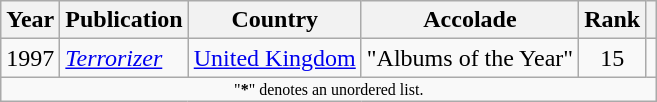<table class="wikitable sortable" style="margin:0em 1em 1em 0pt">
<tr>
<th>Year</th>
<th>Publication</th>
<th>Country</th>
<th>Accolade</th>
<th>Rank</th>
<th class=unsortable></th>
</tr>
<tr>
<td align=center>1997</td>
<td><em><a href='#'>Terrorizer</a></em></td>
<td><a href='#'>United Kingdom</a></td>
<td>"Albums of the Year"</td>
<td align=center>15</td>
<td></td>
</tr>
<tr class="sortbottom">
<td colspan=6 style=font-size:8pt; align=center>"<strong>*</strong>" denotes an unordered list.</td>
</tr>
</table>
